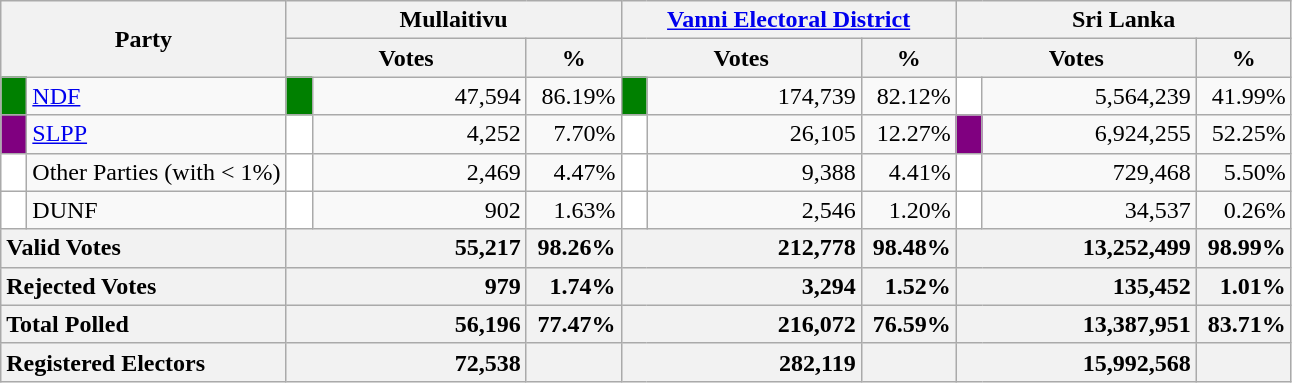<table class="wikitable">
<tr>
<th colspan="2" width="144px"rowspan="2">Party</th>
<th colspan="3" width="216px">Mullaitivu</th>
<th colspan="3" width="216px"><a href='#'>Vanni Electoral District</a></th>
<th colspan="3" width="216px">Sri Lanka</th>
</tr>
<tr>
<th colspan="2" width="144px">Votes</th>
<th>%</th>
<th colspan="2" width="144px">Votes</th>
<th>%</th>
<th colspan="2" width="144px">Votes</th>
<th>%</th>
</tr>
<tr>
<td style="background-color:green;" width="10px"></td>
<td style="text-align:left;"><a href='#'>NDF</a></td>
<td style="background-color:green;" width="10px"></td>
<td style="text-align:right;">47,594</td>
<td style="text-align:right;">86.19%</td>
<td style="background-color:green;" width="10px"></td>
<td style="text-align:right;">174,739</td>
<td style="text-align:right;">82.12%</td>
<td style="background-color:white;" width="10px"></td>
<td style="text-align:right;">5,564,239</td>
<td style="text-align:right;">41.99%</td>
</tr>
<tr>
<td style="background-color:purple;" width="10px"></td>
<td style="text-align:left;"><a href='#'>SLPP</a></td>
<td style="background-color:white;" width="10px"></td>
<td style="text-align:right;">4,252</td>
<td style="text-align:right;">7.70%</td>
<td style="background-color:white;" width="10px"></td>
<td style="text-align:right;">26,105</td>
<td style="text-align:right;">12.27%</td>
<td style="background-color:purple;" width="10px"></td>
<td style="text-align:right;">6,924,255</td>
<td style="text-align:right;">52.25%</td>
</tr>
<tr>
<td style="background-color:white;" width="10px"></td>
<td style="text-align:left;">Other Parties (with < 1%)</td>
<td style="background-color:white;" width="10px"></td>
<td style="text-align:right;">2,469</td>
<td style="text-align:right;">4.47%</td>
<td style="background-color:white;" width="10px"></td>
<td style="text-align:right;">9,388</td>
<td style="text-align:right;">4.41%</td>
<td style="background-color:white;" width="10px"></td>
<td style="text-align:right;">729,468</td>
<td style="text-align:right;">5.50%</td>
</tr>
<tr>
<td style="background-color:white;" width="10px"></td>
<td style="text-align:left;">DUNF</td>
<td style="background-color:white;" width="10px"></td>
<td style="text-align:right;">902</td>
<td style="text-align:right;">1.63%</td>
<td style="background-color:white;" width="10px"></td>
<td style="text-align:right;">2,546</td>
<td style="text-align:right;">1.20%</td>
<td style="background-color:white;" width="10px"></td>
<td style="text-align:right;">34,537</td>
<td style="text-align:right;">0.26%</td>
</tr>
<tr>
<th colspan="2" width="144px"style="text-align:left;">Valid Votes</th>
<th style="text-align:right;"colspan="2" width="144px">55,217</th>
<th style="text-align:right;">98.26%</th>
<th style="text-align:right;"colspan="2" width="144px">212,778</th>
<th style="text-align:right;">98.48%</th>
<th style="text-align:right;"colspan="2" width="144px">13,252,499</th>
<th style="text-align:right;">98.99%</th>
</tr>
<tr>
<th colspan="2" width="144px"style="text-align:left;">Rejected Votes</th>
<th style="text-align:right;"colspan="2" width="144px">979</th>
<th style="text-align:right;">1.74%</th>
<th style="text-align:right;"colspan="2" width="144px">3,294</th>
<th style="text-align:right;">1.52%</th>
<th style="text-align:right;"colspan="2" width="144px">135,452</th>
<th style="text-align:right;">1.01%</th>
</tr>
<tr>
<th colspan="2" width="144px"style="text-align:left;">Total Polled</th>
<th style="text-align:right;"colspan="2" width="144px">56,196</th>
<th style="text-align:right;">77.47%</th>
<th style="text-align:right;"colspan="2" width="144px">216,072</th>
<th style="text-align:right;">76.59%</th>
<th style="text-align:right;"colspan="2" width="144px">13,387,951</th>
<th style="text-align:right;">83.71%</th>
</tr>
<tr>
<th colspan="2" width="144px"style="text-align:left;">Registered Electors</th>
<th style="text-align:right;"colspan="2" width="144px">72,538</th>
<th></th>
<th style="text-align:right;"colspan="2" width="144px">282,119</th>
<th></th>
<th style="text-align:right;"colspan="2" width="144px">15,992,568</th>
<th></th>
</tr>
</table>
